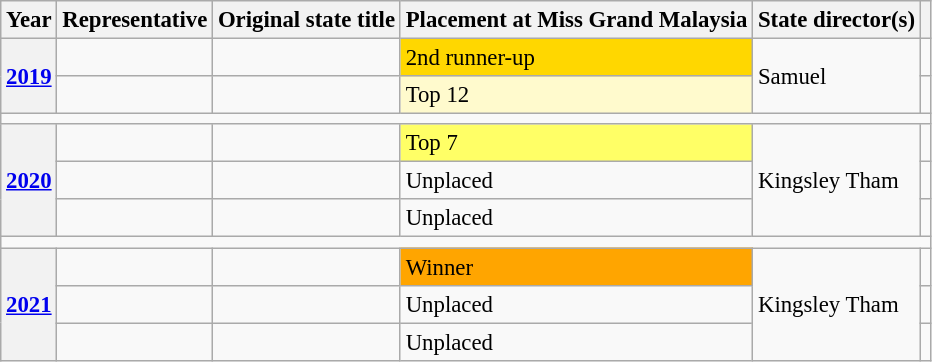<table class="wikitable defaultcenter col2left" style="font-size:95%;">
<tr>
<th>Year</th>
<th>Representative</th>
<th>Original state title</th>
<th>Placement at Miss Grand Malaysia</th>
<th>State director(s)</th>
<th></th>
</tr>
<tr>
<th rowspan=2><a href='#'>2019</a></th>
<td></td>
<td></td>
<td bgcolor=gold>2nd runner-up</td>
<td rowspan=2>Samuel</td>
<td></td>
</tr>
<tr>
<td></td>
<td></td>
<td bgcolor=#FFFACD>Top 12</td>
<td></td>
</tr>
<tr>
<td colspan=6></td>
</tr>
<tr>
<th rowspan=3><a href='#'>2020</a></th>
<td></td>
<td></td>
<td bgcolor=#FFFF66>Top 7</td>
<td rowspan=3>Kingsley Tham</td>
<td></td>
</tr>
<tr>
<td></td>
<td></td>
<td>Unplaced</td>
<td></td>
</tr>
<tr>
<td></td>
<td></td>
<td>Unplaced</td>
<td></td>
</tr>
<tr>
<td colspan=6></td>
</tr>
<tr>
<th rowspan=3><a href='#'>2021</a></th>
<td></td>
<td></td>
<td bgcolor=Orange>Winner</td>
<td rowspan=3>Kingsley Tham</td>
<td></td>
</tr>
<tr>
<td></td>
<td></td>
<td>Unplaced</td>
<td></td>
</tr>
<tr>
<td></td>
<td></td>
<td>Unplaced</td>
<td></td>
</tr>
</table>
